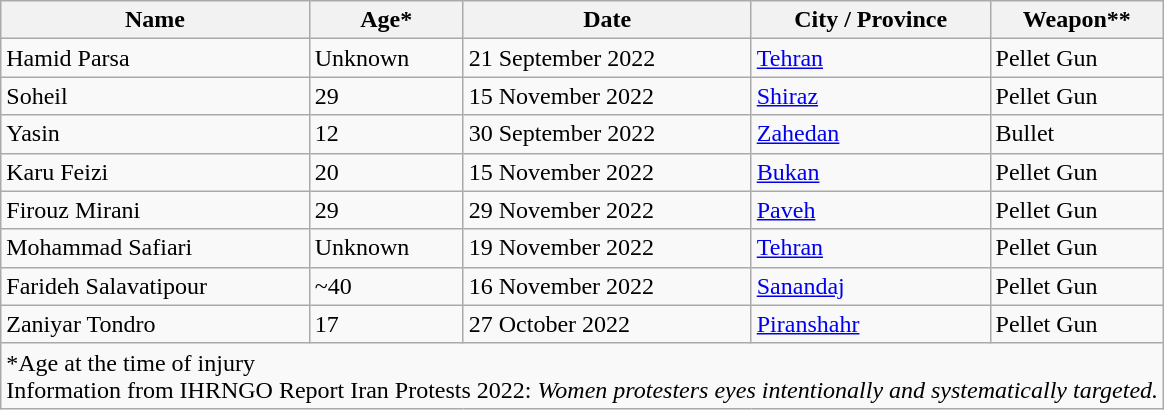<table class="wikitable">
<tr>
<th>Name</th>
<th>Age*</th>
<th>Date</th>
<th>City / Province</th>
<th>Weapon**</th>
</tr>
<tr>
<td>Hamid Parsa</td>
<td>Unknown</td>
<td>21 September 2022</td>
<td><a href='#'>Tehran</a></td>
<td>Pellet Gun</td>
</tr>
<tr>
<td>Soheil</td>
<td>29</td>
<td>15 November 2022</td>
<td><a href='#'>Shiraz</a></td>
<td>Pellet Gun</td>
</tr>
<tr>
<td>Yasin </td>
<td>12</td>
<td>30 September 2022</td>
<td><a href='#'>Zahedan</a></td>
<td>Bullet</td>
</tr>
<tr>
<td>Karu Feizi</td>
<td>20</td>
<td>15 November 2022</td>
<td><a href='#'>Bukan</a></td>
<td>Pellet Gun</td>
</tr>
<tr>
<td>Firouz Mirani</td>
<td>29</td>
<td>29 November 2022</td>
<td><a href='#'>Paveh</a></td>
<td>Pellet Gun</td>
</tr>
<tr>
<td>Mohammad Safiari</td>
<td>Unknown</td>
<td>19 November 2022</td>
<td><a href='#'>Tehran</a></td>
<td>Pellet Gun</td>
</tr>
<tr>
<td>Farideh Salavatipour</td>
<td>~40</td>
<td>16 November 2022</td>
<td><a href='#'>Sanandaj</a></td>
<td>Pellet Gun</td>
</tr>
<tr>
<td>Zaniyar Tondro</td>
<td>17</td>
<td>27 October 2022</td>
<td><a href='#'>Piranshahr</a></td>
<td>Pellet Gun</td>
</tr>
<tr>
<td colspan="5">*Age at the time of injury<br>Information from IHRNGO Report Iran Protests 2022: <em>Women protesters eyes intentionally and systematically targeted.</em></td>
</tr>
</table>
